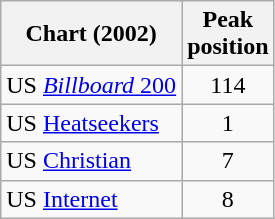<table class="wikitable">
<tr>
<th>Chart (2002)</th>
<th>Peak<br>position</th>
</tr>
<tr>
<td>US <a href='#'><em>Billboard</em> 200</a></td>
<td align="center">114</td>
</tr>
<tr>
<td>US <a href='#'>Heatseekers</a></td>
<td align="center">1</td>
</tr>
<tr>
<td>US <a href='#'>Christian</a></td>
<td align="center">7</td>
</tr>
<tr>
<td>US <a href='#'>Internet</a></td>
<td align="center">8</td>
</tr>
</table>
